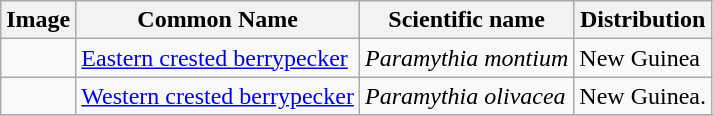<table class="wikitable ">
<tr>
<th>Image</th>
<th>Common Name</th>
<th>Scientific name</th>
<th>Distribution</th>
</tr>
<tr>
<td></td>
<td><a href='#'>Eastern crested berrypecker</a></td>
<td><em>Paramythia montium</em></td>
<td>New Guinea</td>
</tr>
<tr>
<td></td>
<td><a href='#'>Western crested berrypecker</a></td>
<td><em>Paramythia olivacea</em></td>
<td>New Guinea.</td>
</tr>
<tr>
</tr>
</table>
